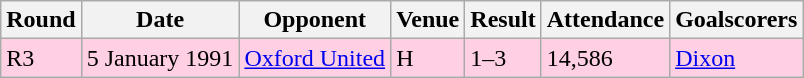<table class="wikitable">
<tr>
<th>Round</th>
<th>Date</th>
<th>Opponent</th>
<th>Venue</th>
<th>Result</th>
<th>Attendance</th>
<th>Goalscorers</th>
</tr>
<tr style="background-color: #ffd0e3;">
<td>R3</td>
<td>5 January 1991</td>
<td><a href='#'>Oxford United</a></td>
<td>H</td>
<td>1–3</td>
<td>14,586</td>
<td><a href='#'>Dixon</a></td>
</tr>
</table>
